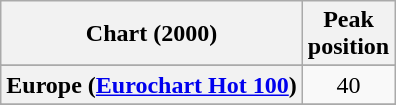<table class="wikitable sortable plainrowheaders" style="text-align:center">
<tr>
<th>Chart (2000)</th>
<th>Peak<br>position</th>
</tr>
<tr>
</tr>
<tr>
</tr>
<tr>
</tr>
<tr>
<th scope="row">Europe (<a href='#'>Eurochart Hot 100</a>)</th>
<td>40</td>
</tr>
<tr>
</tr>
<tr>
</tr>
<tr>
</tr>
<tr>
</tr>
<tr>
</tr>
<tr>
</tr>
<tr>
</tr>
</table>
